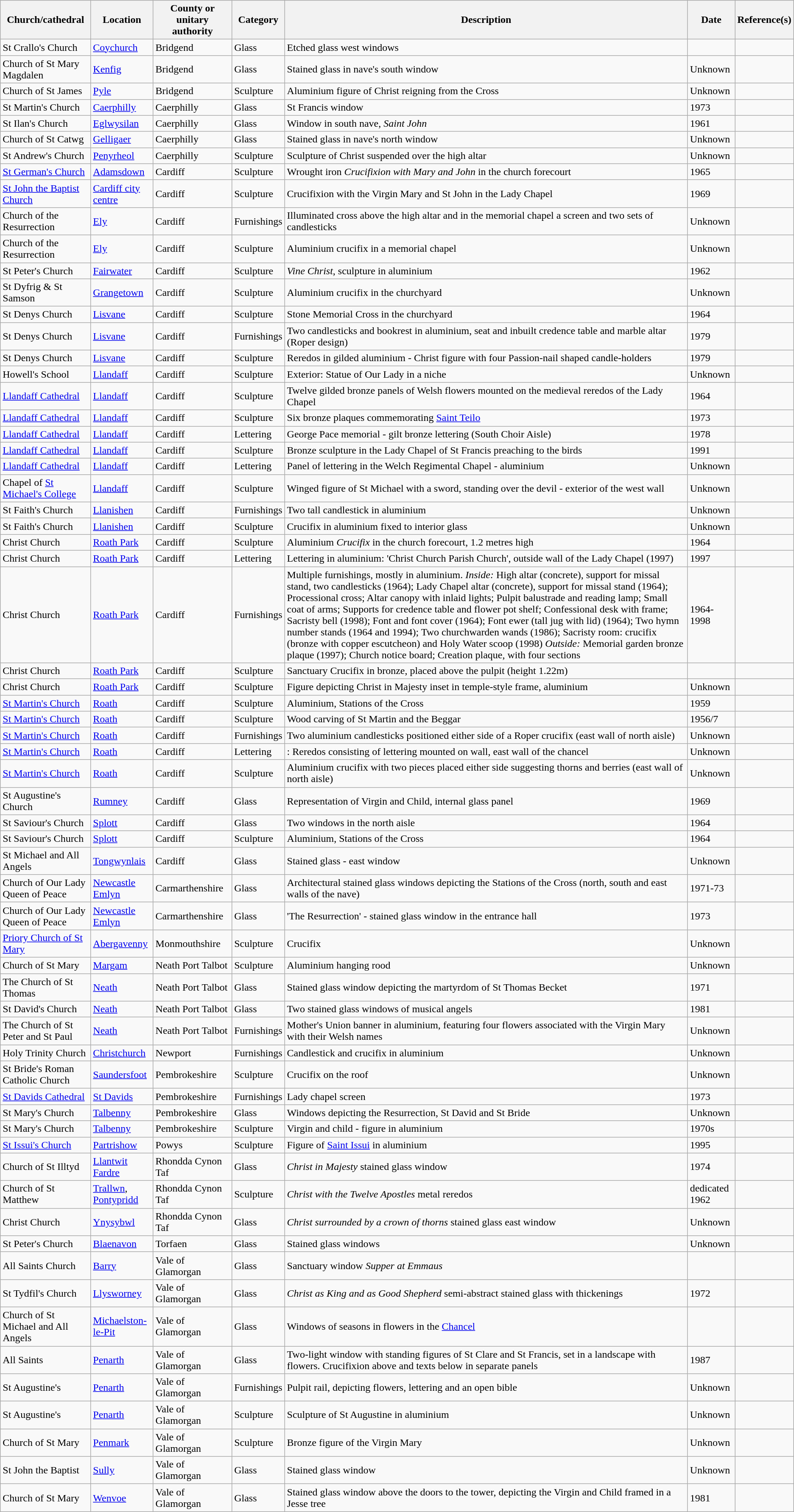<table class="wikitable sortable">
<tr>
<th>Church/cathedral</th>
<th>Location</th>
<th>County or unitary authority</th>
<th>Category</th>
<th class="unsortable">Description</th>
<th>Date</th>
<th class="unsortable">Reference(s)</th>
</tr>
<tr>
<td>St Crallo's Church</td>
<td><a href='#'>Coychurch</a></td>
<td>Bridgend</td>
<td>Glass</td>
<td>Etched glass west windows</td>
<td></td>
<td></td>
</tr>
<tr>
<td>Church of St Mary Magdalen</td>
<td><a href='#'>Kenfig</a></td>
<td>Bridgend</td>
<td>Glass</td>
<td>Stained glass in nave's south window</td>
<td>Unknown</td>
<td></td>
</tr>
<tr>
<td>Church of St James</td>
<td><a href='#'>Pyle</a></td>
<td>Bridgend</td>
<td>Sculpture</td>
<td>Aluminium figure of Christ reigning from the Cross</td>
<td>Unknown</td>
<td></td>
</tr>
<tr>
<td>St Martin's Church</td>
<td><a href='#'>Caerphilly</a></td>
<td>Caerphilly</td>
<td>Glass</td>
<td>St Francis window</td>
<td>1973</td>
<td></td>
</tr>
<tr>
<td>St Ilan's Church</td>
<td><a href='#'>Eglwysilan</a></td>
<td>Caerphilly</td>
<td>Glass</td>
<td>Window in south nave, <em>Saint John</em></td>
<td>1961</td>
<td></td>
</tr>
<tr>
<td>Church of St Catwg</td>
<td><a href='#'>Gelligaer</a></td>
<td>Caerphilly</td>
<td>Glass</td>
<td>Stained glass in nave's north window</td>
<td>Unknown</td>
<td></td>
</tr>
<tr>
<td>St Andrew's Church</td>
<td><a href='#'>Penyrheol</a></td>
<td>Caerphilly</td>
<td>Sculpture</td>
<td>Sculpture of Christ suspended over the high altar</td>
<td>Unknown</td>
<td></td>
</tr>
<tr>
<td><a href='#'>St German's Church</a></td>
<td><a href='#'>Adamsdown</a></td>
<td>Cardiff</td>
<td>Sculpture</td>
<td>Wrought iron <em>Crucifixion with Mary and John</em> in the church forecourt</td>
<td>1965</td>
<td></td>
</tr>
<tr>
<td><a href='#'>St John the Baptist Church</a></td>
<td><a href='#'>Cardiff city centre</a></td>
<td>Cardiff</td>
<td>Sculpture</td>
<td>Crucifixion with the Virgin Mary and St John in the Lady Chapel</td>
<td>1969</td>
<td></td>
</tr>
<tr>
<td>Church of the Resurrection</td>
<td><a href='#'>Ely</a></td>
<td>Cardiff</td>
<td>Furnishings</td>
<td>Illuminated cross above the high altar and in the memorial chapel a screen and two sets of candlesticks</td>
<td>Unknown</td>
<td></td>
</tr>
<tr>
<td>Church of the Resurrection</td>
<td><a href='#'>Ely</a></td>
<td>Cardiff</td>
<td>Sculpture</td>
<td>Aluminium crucifix in a memorial chapel</td>
<td>Unknown</td>
<td></td>
</tr>
<tr>
<td>St Peter's Church</td>
<td><a href='#'>Fairwater</a></td>
<td>Cardiff</td>
<td>Sculpture</td>
<td><em>Vine Christ</em>, sculpture in aluminium</td>
<td>1962</td>
<td></td>
</tr>
<tr>
<td>St Dyfrig & St Samson</td>
<td><a href='#'>Grangetown</a></td>
<td>Cardiff</td>
<td>Sculpture</td>
<td>Aluminium crucifix in the churchyard</td>
<td>Unknown</td>
<td></td>
</tr>
<tr>
<td>St Denys Church</td>
<td><a href='#'>Lisvane</a></td>
<td>Cardiff</td>
<td>Sculpture</td>
<td>Stone Memorial Cross in the churchyard</td>
<td>1964</td>
<td></td>
</tr>
<tr>
<td>St Denys Church</td>
<td><a href='#'>Lisvane</a></td>
<td>Cardiff</td>
<td>Furnishings</td>
<td>Two candlesticks and bookrest in aluminium, seat and inbuilt credence table and marble altar (Roper design)</td>
<td>1979</td>
<td></td>
</tr>
<tr>
<td>St Denys Church</td>
<td><a href='#'>Lisvane</a></td>
<td>Cardiff</td>
<td>Sculpture</td>
<td>Reredos in gilded aluminium - Christ figure with four Passion-nail shaped candle-holders</td>
<td>1979</td>
<td></td>
</tr>
<tr>
<td>Howell's School</td>
<td><a href='#'>Llandaff</a></td>
<td>Cardiff</td>
<td>Sculpture</td>
<td>Exterior: Statue of Our Lady in a niche</td>
<td>Unknown</td>
<td></td>
</tr>
<tr>
<td><a href='#'>Llandaff Cathedral</a></td>
<td><a href='#'>Llandaff</a></td>
<td>Cardiff</td>
<td>Sculpture</td>
<td>Twelve gilded bronze panels of Welsh flowers mounted on the medieval reredos of the Lady Chapel</td>
<td>1964</td>
<td></td>
</tr>
<tr>
<td><a href='#'>Llandaff Cathedral</a></td>
<td><a href='#'>Llandaff</a></td>
<td>Cardiff</td>
<td>Sculpture</td>
<td>Six bronze plaques commemorating <a href='#'>Saint Teilo</a></td>
<td>1973</td>
<td></td>
</tr>
<tr>
<td><a href='#'>Llandaff Cathedral</a></td>
<td><a href='#'>Llandaff</a></td>
<td>Cardiff</td>
<td>Lettering</td>
<td>George Pace memorial - gilt bronze lettering (South Choir Aisle)</td>
<td>1978</td>
<td></td>
</tr>
<tr>
<td><a href='#'>Llandaff Cathedral</a></td>
<td><a href='#'>Llandaff</a></td>
<td>Cardiff</td>
<td>Sculpture</td>
<td>Bronze sculpture in the Lady Chapel of St Francis preaching to the birds</td>
<td>1991</td>
<td></td>
</tr>
<tr>
<td><a href='#'>Llandaff Cathedral</a></td>
<td><a href='#'>Llandaff</a></td>
<td>Cardiff</td>
<td>Lettering</td>
<td>Panel of lettering in the Welch Regimental Chapel - aluminium</td>
<td>Unknown</td>
<td></td>
</tr>
<tr>
<td>Chapel of <a href='#'>St Michael's College</a></td>
<td><a href='#'>Llandaff</a></td>
<td>Cardiff</td>
<td>Sculpture</td>
<td>Winged figure of St Michael with a sword, standing over the devil - exterior of the west wall</td>
<td>Unknown</td>
<td></td>
</tr>
<tr>
<td>St Faith's Church</td>
<td><a href='#'>Llanishen</a></td>
<td>Cardiff</td>
<td>Furnishings</td>
<td>Two tall candlestick in aluminium</td>
<td>Unknown</td>
<td></td>
</tr>
<tr>
<td>St Faith's Church</td>
<td><a href='#'>Llanishen</a></td>
<td>Cardiff</td>
<td>Sculpture</td>
<td>Crucifix in aluminium fixed to interior glass</td>
<td>Unknown</td>
<td></td>
</tr>
<tr>
<td>Christ Church</td>
<td><a href='#'>Roath Park</a></td>
<td>Cardiff</td>
<td>Sculpture</td>
<td>Aluminium <em>Crucifix</em> in the church forecourt, 1.2 metres high</td>
<td>1964</td>
<td></td>
</tr>
<tr>
<td>Christ Church</td>
<td><a href='#'>Roath Park</a></td>
<td>Cardiff</td>
<td>Lettering</td>
<td>Lettering in aluminium: 'Christ Church Parish Church', outside wall of the Lady Chapel (1997)</td>
<td>1997</td>
<td></td>
</tr>
<tr>
<td>Christ Church</td>
<td><a href='#'>Roath Park</a></td>
<td>Cardiff</td>
<td>Furnishings</td>
<td>Multiple furnishings, mostly in aluminium. <em>Inside:</em> High altar (concrete), support for missal stand, two candlesticks (1964); Lady Chapel altar (concrete), support for missal stand (1964); Processional cross; Altar canopy with inlaid lights; Pulpit balustrade and reading lamp; Small coat of arms; Supports for credence table and flower pot shelf; Confessional desk with frame; Sacristy bell (1998); Font and font cover (1964); Font ewer (tall jug with lid) (1964); Two hymn number stands (1964 and 1994); Two churchwarden wands (1986); Sacristy room: crucifix (bronze with copper escutcheon) and Holy Water scoop (1998) <em>Outside:</em> Memorial garden bronze plaque (1997); Church notice board; Creation plaque, with four sections</td>
<td>1964-1998</td>
<td></td>
</tr>
<tr>
<td>Christ Church</td>
<td><a href='#'>Roath Park</a></td>
<td>Cardiff</td>
<td>Sculpture</td>
<td>Sanctuary Crucifix in bronze, placed above the pulpit (height 1.22m)</td>
<td></td>
<td></td>
</tr>
<tr>
<td>Christ Church</td>
<td><a href='#'>Roath Park</a></td>
<td>Cardiff</td>
<td>Sculpture</td>
<td>Figure depicting Christ in Majesty inset in temple-style frame, aluminium</td>
<td>Unknown</td>
<td></td>
</tr>
<tr>
<td><a href='#'>St Martin's Church</a></td>
<td><a href='#'>Roath</a></td>
<td>Cardiff</td>
<td>Sculpture</td>
<td>Aluminium, Stations of the Cross</td>
<td>1959</td>
<td></td>
</tr>
<tr>
<td><a href='#'>St Martin's Church</a></td>
<td><a href='#'>Roath</a></td>
<td>Cardiff</td>
<td>Sculpture</td>
<td>Wood carving of St Martin and the Beggar</td>
<td>1956/7</td>
<td></td>
</tr>
<tr>
<td><a href='#'>St Martin's Church</a></td>
<td><a href='#'>Roath</a></td>
<td>Cardiff</td>
<td>Furnishings</td>
<td>Two aluminium candlesticks positioned either side of a Roper crucifix (east wall of north aisle)</td>
<td>Unknown</td>
<td></td>
</tr>
<tr>
<td><a href='#'>St Martin's Church</a></td>
<td><a href='#'>Roath</a></td>
<td>Cardiff</td>
<td>Lettering</td>
<td>: Reredos consisting of lettering mounted on wall, east wall of the chancel</td>
<td>Unknown</td>
<td></td>
</tr>
<tr>
<td><a href='#'>St Martin's Church</a></td>
<td><a href='#'>Roath</a></td>
<td>Cardiff</td>
<td>Sculpture</td>
<td>Aluminium crucifix with two pieces placed either side suggesting thorns and berries (east wall of north aisle)</td>
<td>Unknown</td>
<td></td>
</tr>
<tr>
<td>St Augustine's Church</td>
<td><a href='#'>Rumney</a></td>
<td>Cardiff</td>
<td>Glass</td>
<td>Representation of Virgin and Child, internal glass panel</td>
<td>1969</td>
<td></td>
</tr>
<tr>
<td>St Saviour's Church</td>
<td><a href='#'>Splott</a></td>
<td>Cardiff</td>
<td>Glass</td>
<td>Two windows in the north aisle</td>
<td>1964</td>
<td></td>
</tr>
<tr>
<td>St Saviour's Church</td>
<td><a href='#'>Splott</a></td>
<td>Cardiff</td>
<td>Sculpture</td>
<td>Aluminium, Stations of the Cross</td>
<td>1964</td>
<td></td>
</tr>
<tr>
<td>St Michael and All Angels</td>
<td><a href='#'>Tongwynlais</a></td>
<td>Cardiff</td>
<td>Glass</td>
<td>Stained glass - east window</td>
<td>Unknown</td>
<td></td>
</tr>
<tr>
<td>Church of Our Lady Queen of Peace</td>
<td><a href='#'>Newcastle Emlyn</a></td>
<td>Carmarthenshire</td>
<td>Glass</td>
<td>Architectural stained glass windows depicting the Stations of the Cross (north, south and east walls of the nave)</td>
<td>1971-73</td>
<td></td>
</tr>
<tr>
<td>Church of Our Lady Queen of Peace</td>
<td><a href='#'>Newcastle Emlyn</a></td>
<td>Carmarthenshire</td>
<td>Glass</td>
<td>'The Resurrection' - stained glass window in the entrance hall</td>
<td>1973</td>
<td></td>
</tr>
<tr>
<td><a href='#'>Priory Church of St Mary</a></td>
<td><a href='#'>Abergavenny</a></td>
<td>Monmouthshire</td>
<td>Sculpture</td>
<td>Crucifix</td>
<td>Unknown</td>
<td></td>
</tr>
<tr>
<td>Church of St Mary</td>
<td><a href='#'>Margam</a></td>
<td>Neath Port Talbot</td>
<td>Sculpture</td>
<td>Aluminium hanging rood</td>
<td>Unknown</td>
<td></td>
</tr>
<tr>
<td>The Church of St Thomas</td>
<td><a href='#'>Neath</a></td>
<td>Neath Port Talbot</td>
<td>Glass</td>
<td>Stained glass window depicting the martyrdom of St Thomas Becket</td>
<td>1971</td>
<td></td>
</tr>
<tr>
<td>St David's Church</td>
<td><a href='#'>Neath</a></td>
<td>Neath Port Talbot</td>
<td>Glass</td>
<td>Two stained glass windows of musical angels</td>
<td>1981</td>
<td></td>
</tr>
<tr>
<td>The Church of St Peter and St Paul</td>
<td><a href='#'>Neath</a></td>
<td>Neath Port Talbot</td>
<td>Furnishings</td>
<td>Mother's Union banner in aluminium, featuring four flowers associated with the Virgin Mary with their Welsh names</td>
<td>Unknown</td>
<td></td>
</tr>
<tr>
<td>Holy Trinity Church</td>
<td><a href='#'>Christchurch</a></td>
<td>Newport</td>
<td>Furnishings</td>
<td>Candlestick and crucifix in aluminium</td>
<td>Unknown</td>
<td></td>
</tr>
<tr>
<td>St Bride's Roman Catholic Church</td>
<td><a href='#'>Saundersfoot</a></td>
<td>Pembrokeshire</td>
<td>Sculpture</td>
<td>Crucifix on the roof</td>
<td>Unknown</td>
<td></td>
</tr>
<tr>
<td><a href='#'>St Davids Cathedral</a></td>
<td><a href='#'>St Davids</a></td>
<td>Pembrokeshire</td>
<td>Furnishings</td>
<td>Lady chapel screen</td>
<td>1973</td>
<td></td>
</tr>
<tr>
<td>St Mary's Church</td>
<td><a href='#'>Talbenny</a></td>
<td>Pembrokeshire</td>
<td>Glass</td>
<td>Windows depicting the Resurrection, St David and St Bride</td>
<td>Unknown</td>
<td></td>
</tr>
<tr>
<td>St Mary's Church</td>
<td><a href='#'>Talbenny</a></td>
<td>Pembrokeshire</td>
<td>Sculpture</td>
<td>Virgin and child - figure in aluminium</td>
<td>1970s</td>
<td></td>
</tr>
<tr>
<td><a href='#'>St Issui's Church</a></td>
<td><a href='#'>Partrishow</a></td>
<td>Powys</td>
<td>Sculpture</td>
<td>Figure of <a href='#'>Saint Issui</a> in aluminium</td>
<td>1995</td>
<td></td>
</tr>
<tr>
<td>Church of St Illtyd</td>
<td><a href='#'>Llantwit Fardre</a></td>
<td>Rhondda Cynon Taf</td>
<td>Glass</td>
<td><em>Christ in Majesty</em> stained glass window</td>
<td>1974</td>
<td></td>
</tr>
<tr>
<td>Church of St Matthew</td>
<td><a href='#'>Trallwn</a>, <a href='#'>Pontypridd</a></td>
<td>Rhondda Cynon Taf</td>
<td>Sculpture</td>
<td><em>Christ with the Twelve Apostles</em> metal reredos</td>
<td>dedicated 1962</td>
<td></td>
</tr>
<tr>
<td>Christ Church</td>
<td><a href='#'>Ynysybwl</a></td>
<td>Rhondda Cynon Taf</td>
<td>Glass</td>
<td><em>Christ surrounded by a crown of thorns</em> stained glass east window</td>
<td>Unknown</td>
<td></td>
</tr>
<tr>
<td>St Peter's Church</td>
<td><a href='#'>Blaenavon</a></td>
<td>Torfaen</td>
<td>Glass</td>
<td>Stained glass windows</td>
<td>Unknown</td>
<td></td>
</tr>
<tr>
<td>All Saints Church</td>
<td><a href='#'>Barry</a></td>
<td>Vale of Glamorgan</td>
<td>Glass</td>
<td>Sanctuary window <em>Supper at Emmaus</em></td>
<td></td>
<td></td>
</tr>
<tr>
<td>St Tydfil's Church</td>
<td><a href='#'>Llysworney</a></td>
<td>Vale of Glamorgan</td>
<td>Glass</td>
<td><em>Christ as King and as Good Shepherd</em> semi-abstract stained glass with thickenings</td>
<td>1972</td>
<td></td>
</tr>
<tr>
<td>Church of St Michael and All Angels</td>
<td><a href='#'>Michaelston-le-Pit</a></td>
<td>Vale of Glamorgan</td>
<td>Glass</td>
<td>Windows of seasons in flowers in the <a href='#'>Chancel</a></td>
<td></td>
<td></td>
</tr>
<tr>
<td>All Saints</td>
<td><a href='#'>Penarth</a></td>
<td>Vale of Glamorgan</td>
<td>Glass</td>
<td>Two-light window with standing figures of St Clare and St Francis, set in a landscape with flowers. Crucifixion above and texts below in separate panels</td>
<td>1987</td>
<td></td>
</tr>
<tr>
<td>St Augustine's</td>
<td><a href='#'>Penarth</a></td>
<td>Vale of Glamorgan</td>
<td>Furnishings</td>
<td>Pulpit rail, depicting flowers, lettering and an open bible</td>
<td>Unknown</td>
<td></td>
</tr>
<tr>
<td>St Augustine's</td>
<td><a href='#'>Penarth</a></td>
<td>Vale of Glamorgan</td>
<td>Sculpture</td>
<td>Sculpture of St Augustine in aluminium</td>
<td>Unknown</td>
<td></td>
</tr>
<tr>
<td>Church of St Mary</td>
<td><a href='#'>Penmark</a></td>
<td>Vale of Glamorgan</td>
<td>Sculpture</td>
<td>Bronze figure of the Virgin Mary</td>
<td>Unknown</td>
<td></td>
</tr>
<tr>
<td>St John the Baptist</td>
<td><a href='#'>Sully</a></td>
<td>Vale of Glamorgan</td>
<td>Glass</td>
<td>Stained glass window</td>
<td>Unknown</td>
<td></td>
</tr>
<tr>
<td>Church of St Mary</td>
<td><a href='#'>Wenvoe</a></td>
<td>Vale of Glamorgan</td>
<td>Glass</td>
<td>Stained glass window above the doors to the tower, depicting the Virgin and Child framed in a Jesse tree</td>
<td>1981</td>
<td></td>
</tr>
</table>
